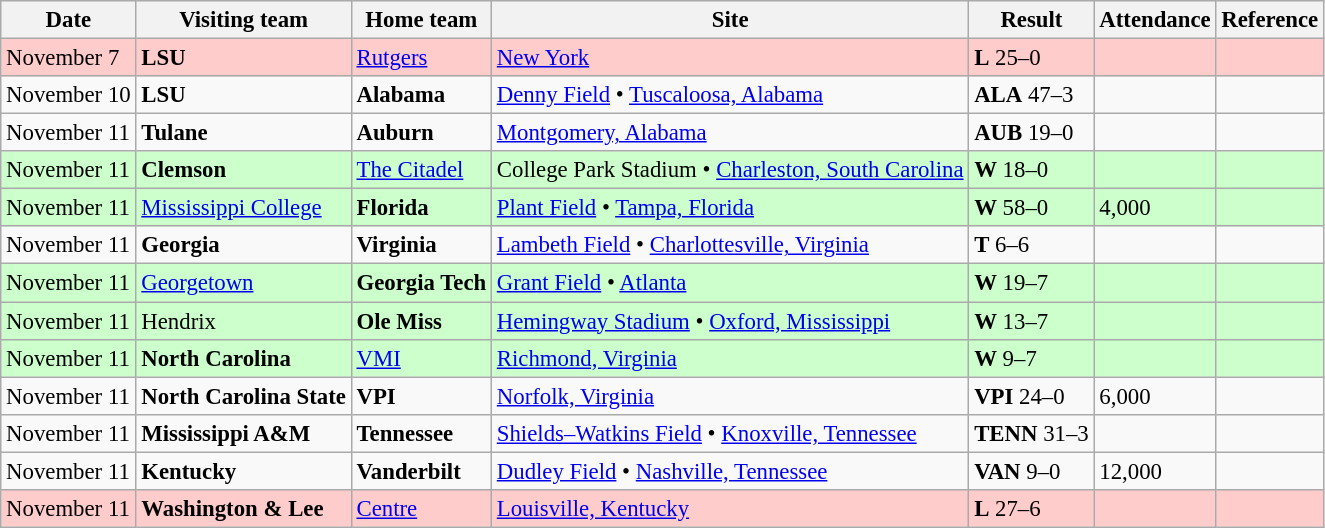<table class="wikitable" style="font-size:95%;">
<tr>
<th>Date</th>
<th>Visiting team</th>
<th>Home team</th>
<th>Site</th>
<th>Result</th>
<th>Attendance</th>
<th class="unsortable">Reference</th>
</tr>
<tr bgcolor=ffcccc>
<td>November 7</td>
<td><strong>LSU</strong></td>
<td><a href='#'>Rutgers</a></td>
<td><a href='#'>New York</a></td>
<td><strong>L</strong> 25–0</td>
<td></td>
<td></td>
</tr>
<tr bgcolor=>
<td>November 10</td>
<td><strong>LSU</strong></td>
<td><strong>Alabama</strong></td>
<td><a href='#'>Denny Field</a> •  <a href='#'>Tuscaloosa, Alabama</a></td>
<td><strong>ALA</strong> 47–3</td>
<td></td>
<td></td>
</tr>
<tr bgcolor=>
<td>November 11</td>
<td><strong>Tulane</strong></td>
<td><strong>Auburn</strong></td>
<td><a href='#'>Montgomery, Alabama</a></td>
<td><strong>AUB</strong> 19–0</td>
<td></td>
<td></td>
</tr>
<tr bgcolor=ccffcc>
<td>November 11</td>
<td><strong>Clemson</strong></td>
<td><a href='#'>The Citadel</a></td>
<td>College Park Stadium •  <a href='#'>Charleston, South Carolina</a></td>
<td><strong>W</strong> 18–0</td>
<td></td>
<td></td>
</tr>
<tr bgcolor=ccffcc>
<td>November 11</td>
<td><a href='#'>Mississippi College</a></td>
<td><strong>Florida</strong></td>
<td><a href='#'>Plant Field</a> •  <a href='#'>Tampa, Florida</a></td>
<td><strong>W</strong> 58–0</td>
<td>4,000</td>
<td></td>
</tr>
<tr bgcolor=>
<td>November 11</td>
<td><strong>Georgia</strong></td>
<td><strong>Virginia</strong></td>
<td><a href='#'>Lambeth Field</a> • <a href='#'>Charlottesville, Virginia</a></td>
<td><strong>T</strong> 6–6</td>
<td></td>
<td></td>
</tr>
<tr bgcolor=ccffcc>
<td>November 11</td>
<td><a href='#'>Georgetown</a></td>
<td><strong>Georgia Tech</strong></td>
<td><a href='#'>Grant Field</a> • <a href='#'>Atlanta</a></td>
<td><strong>W</strong> 19–7</td>
<td></td>
<td></td>
</tr>
<tr bgcolor=ccffcc>
<td>November 11</td>
<td>Hendrix</td>
<td><strong>Ole Miss</strong></td>
<td><a href='#'>Hemingway Stadium</a> • <a href='#'>Oxford, Mississippi</a></td>
<td><strong>W</strong> 13–7</td>
<td></td>
<td></td>
</tr>
<tr bgcolor=ccffcc>
<td>November 11</td>
<td><strong>North Carolina</strong></td>
<td><a href='#'>VMI</a></td>
<td><a href='#'>Richmond, Virginia</a></td>
<td><strong>W</strong> 9–7</td>
<td></td>
<td></td>
</tr>
<tr bgcolor=>
<td>November 11</td>
<td><strong>North Carolina State</strong></td>
<td><strong>VPI</strong></td>
<td><a href='#'>Norfolk, Virginia</a></td>
<td><strong>VPI</strong> 24–0</td>
<td>6,000</td>
<td></td>
</tr>
<tr bgcolor=>
<td>November 11</td>
<td><strong>Mississippi A&M</strong></td>
<td><strong>Tennessee</strong></td>
<td><a href='#'>Shields–Watkins Field</a> • <a href='#'>Knoxville, Tennessee</a></td>
<td><strong>TENN</strong> 31–3</td>
<td></td>
<td></td>
</tr>
<tr bgcolor=>
<td>November 11</td>
<td><strong>Kentucky</strong></td>
<td><strong>Vanderbilt</strong></td>
<td><a href='#'>Dudley Field</a> • <a href='#'>Nashville, Tennessee</a></td>
<td><strong>VAN</strong> 9–0</td>
<td>12,000</td>
<td></td>
</tr>
<tr bgcolor=ffcccc>
<td>November 11</td>
<td><strong>Washington & Lee</strong></td>
<td><a href='#'>Centre</a></td>
<td><a href='#'>Louisville, Kentucky</a></td>
<td><strong>L</strong> 27–6</td>
<td></td>
<td></td>
</tr>
</table>
